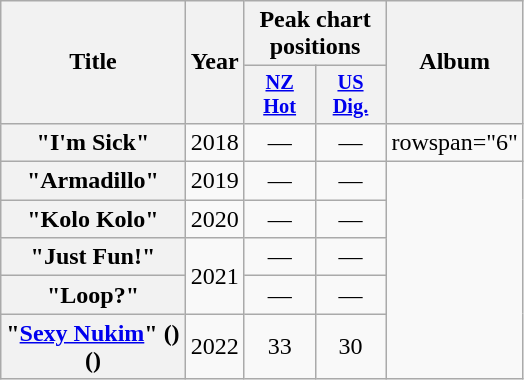<table class="wikitable plainrowheaders" style="text-align:center;" border="1">
<tr>
<th scope="col" rowspan="2">Title</th>
<th scope="col" rowspan="2">Year</th>
<th scope="col" colspan="2">Peak chart positions</th>
<th scope="col" rowspan="2">Album</th>
</tr>
<tr>
<th scope="col" style="width:3em; font-size:85%"><a href='#'>NZ<br>Hot</a><br></th>
<th scope="col" style="width:3em; font-size:85%"><a href='#'>US<br>Dig.</a><br></th>
</tr>
<tr>
<th scope="row">"I'm Sick"</th>
<td>2018</td>
<td>—</td>
<td>—</td>
<td>rowspan="6" </td>
</tr>
<tr>
<th scope="row">"Armadillo"</th>
<td>2019</td>
<td>—</td>
<td>—</td>
</tr>
<tr>
<th scope="row">"Kolo Kolo"</th>
<td>2020</td>
<td>—</td>
<td>—</td>
</tr>
<tr>
<th scope="row">"Just Fun!"</th>
<td rowspan="2">2021</td>
<td>—</td>
<td>—</td>
</tr>
<tr>
<th scope="row">"Loop?"</th>
<td>—</td>
<td>—</td>
</tr>
<tr>
<th scope="row">"<a href='#'>Sexy Nukim</a>" ()<br>()</th>
<td>2022</td>
<td>33</td>
<td>30</td>
</tr>
</table>
